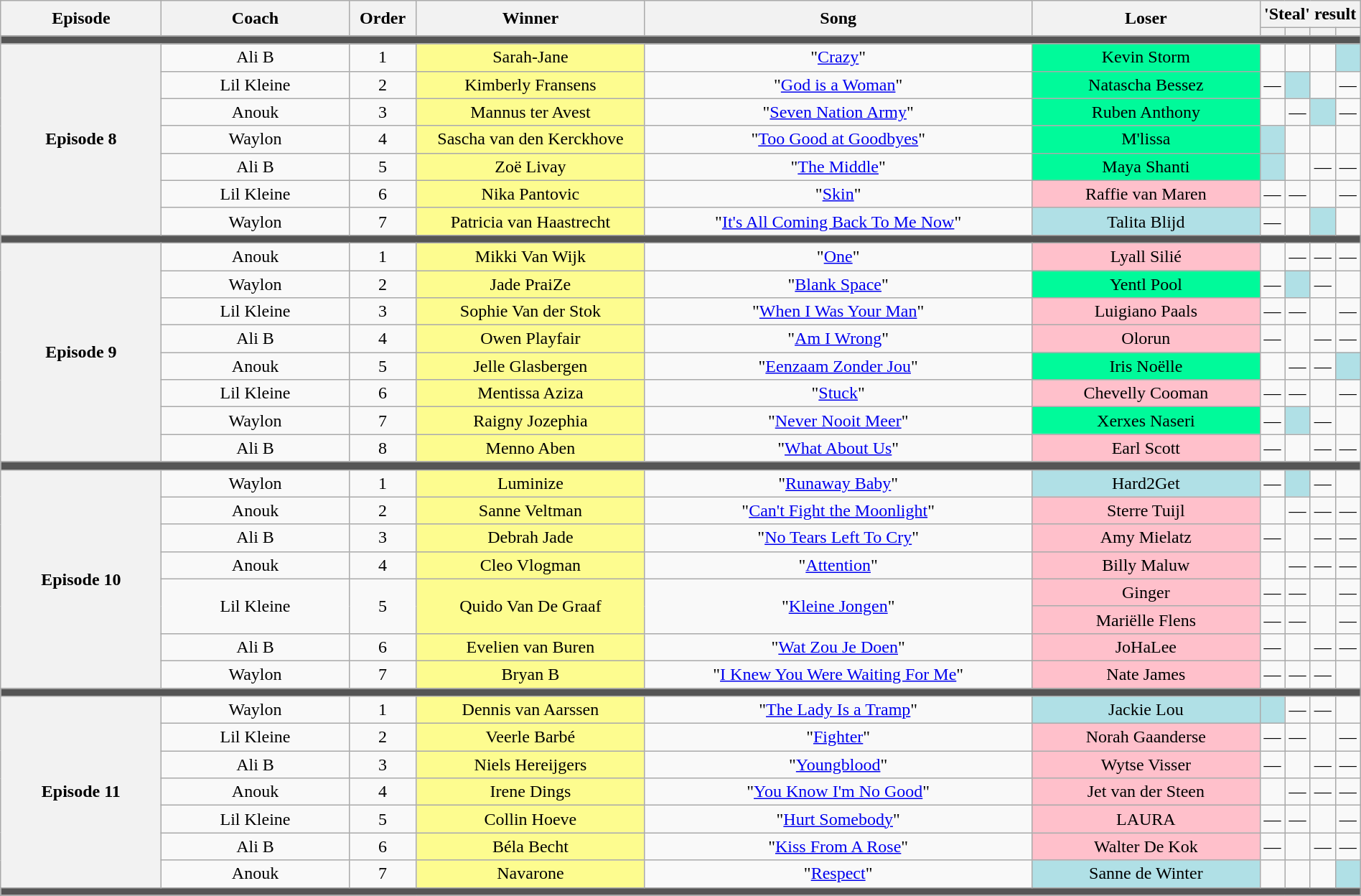<table class="wikitable" style="text-align: center; width:100%;">
<tr>
<th rowspan="2" style="width:12%;">Episode</th>
<th rowspan="2" style="width:14%;">Coach</th>
<th rowspan="2" style="width:05%;">Order</th>
<th rowspan="2" style="width:17%;">Winner</th>
<th rowspan="2" style="width:29%;">Song</th>
<th rowspan="2" style="width:17%;">Loser</th>
<th colspan="4">'Steal' result</th>
</tr>
<tr>
<th width="70"></th>
<th width="70"></th>
<th width="70"></th>
<th width="70"></th>
</tr>
<tr>
<td colspan="10" style="background:#555;"></td>
</tr>
<tr>
<th rowspan="7">Episode 8<br><small></small></th>
<td>Ali B</td>
<td>1</td>
<td style="background:#fdfc8f;">Sarah-Jane</td>
<td>"<a href='#'>Crazy</a>"</td>
<td style="background-color:#00fa9a;">Kevin Storm</td>
<td><strong></strong></td>
<td></td>
<td><strong></strong></td>
<td style="background:#B0E0E6;"><strong></strong></td>
</tr>
<tr>
<td>Lil Kleine</td>
<td>2</td>
<td style="background:#fdfc8f;">Kimberly Fransens</td>
<td>"<a href='#'>God is a Woman</a>"</td>
<td style="background-color:#00fa9a;">Natascha Bessez</td>
<td>—</td>
<td style="background:#B0E0E6;"><strong></strong></td>
<td></td>
<td>—</td>
</tr>
<tr>
<td>Anouk</td>
<td>3</td>
<td style="background:#fdfc8f;">Mannus ter Avest</td>
<td>"<a href='#'>Seven Nation Army</a>"</td>
<td style="background-color:#00fa9a;">Ruben Anthony</td>
<td></td>
<td>—</td>
<td style="background:#B0E0E6;"><strong></strong></td>
<td>—</td>
</tr>
<tr>
<td>Waylon</td>
<td>4</td>
<td style="background:#fdfc8f;">Sascha van den Kerckhove</td>
<td>"<a href='#'>Too Good at Goodbyes</a>"</td>
<td style="background-color:#00fa9a;">M'lissa</td>
<td style="background:#B0E0E6;"><strong></strong></td>
<td><strong></strong></td>
<td><strong></strong></td>
<td></td>
</tr>
<tr>
<td>Ali B</td>
<td>5</td>
<td style="background:#fdfc8f;">Zoë Livay</td>
<td>"<a href='#'>The Middle</a>"</td>
<td style="background-color:#00fa9a;">Maya Shanti</td>
<td style="background:#B0E0E6;"><strong></strong></td>
<td></td>
<td>—</td>
<td>—</td>
</tr>
<tr>
<td>Lil Kleine</td>
<td>6</td>
<td style="background:#fdfc8f;">Nika Pantovic</td>
<td>"<a href='#'>Skin</a>"</td>
<td style="background-color:pink;">Raffie van Maren</td>
<td>—</td>
<td>—</td>
<td></td>
<td>—</td>
</tr>
<tr>
<td>Waylon</td>
<td>7</td>
<td style="background:#fdfc8f;">Patricia van Haastrecht</td>
<td>"<a href='#'>It's All Coming Back To Me Now</a>"</td>
<td style="background-color:#B0E0E6;">Talita Blijd</td>
<td>—</td>
<td><strong></strong></td>
<td style="background:#B0E0E6;"><strong></strong></td>
<td></td>
</tr>
<tr>
<td colspan="10" style="background:#555555;"></td>
</tr>
<tr>
<th rowspan="8">Episode 9<br><small></small></th>
<td>Anouk</td>
<td>1</td>
<td style="background:#fdfc8f;">Mikki Van Wijk</td>
<td>"<a href='#'>One</a>"</td>
<td style="background-color:pink;">Lyall Silié</td>
<td></td>
<td>—</td>
<td>—</td>
<td>—</td>
</tr>
<tr>
<td>Waylon</td>
<td>2</td>
<td style="background:#fdfc8f;">Jade PraiZe</td>
<td>"<a href='#'>Blank Space</a>"</td>
<td style="background-color:#00fa9a;">Yentl Pool</td>
<td>—</td>
<td style="background:#B0E0E6;"><strong></strong></td>
<td>—</td>
<td></td>
</tr>
<tr>
<td>Lil Kleine</td>
<td>3</td>
<td style="background:#fdfc8f;">Sophie Van der Stok</td>
<td>"<a href='#'>When I Was Your Man</a>"</td>
<td style="background-color:pink;">Luigiano Paals</td>
<td>—</td>
<td>—</td>
<td></td>
<td>—</td>
</tr>
<tr>
<td>Ali B</td>
<td>4</td>
<td style="background:#fdfc8f;">Owen Playfair</td>
<td>"<a href='#'>Am I Wrong</a>"</td>
<td style="background-color:pink;">Olorun</td>
<td>—</td>
<td></td>
<td>—</td>
<td>—</td>
</tr>
<tr>
<td>Anouk</td>
<td>5</td>
<td style="background:#fdfc8f;">Jelle Glasbergen</td>
<td>"<a href='#'>Eenzaam Zonder Jou</a>"</td>
<td style="background-color:#00fa9a;">Iris Noëlle</td>
<td></td>
<td>—</td>
<td>—</td>
<td style="background:#B0E0E6;"><strong></strong></td>
</tr>
<tr>
<td>Lil Kleine</td>
<td>6</td>
<td style="background:#fdfc8f;">Mentissa Aziza</td>
<td>"<a href='#'>Stuck</a>"</td>
<td style="background-color:pink;">Chevelly Cooman</td>
<td>—</td>
<td>—</td>
<td></td>
<td>—</td>
</tr>
<tr>
<td>Waylon</td>
<td>7</td>
<td style="background:#fdfc8f;">Raigny Jozephia</td>
<td>"<a href='#'>Never Nooit Meer</a>"</td>
<td style="background-color:#00fa9a;">Xerxes Naseri</td>
<td>—</td>
<td style="background:#B0E0E6;"><strong></strong></td>
<td>—</td>
<td></td>
</tr>
<tr>
<td>Ali B</td>
<td>8</td>
<td style="background:#fdfc8f;">Menno Aben</td>
<td>"<a href='#'>What About Us</a>"</td>
<td style="background-color:pink;">Earl Scott</td>
<td>—</td>
<td></td>
<td>—</td>
<td>—</td>
</tr>
<tr>
<td colspan="10" style="background:#555555;"></td>
</tr>
<tr>
<th rowspan="8">Episode 10<br><small></small></th>
<td>Waylon</td>
<td>1</td>
<td style="background:#fdfc8f;">Luminize</td>
<td>"<a href='#'>Runaway Baby</a>"</td>
<td style="background-color:#B0E0E6;">Hard2Get</td>
<td>—</td>
<td style="background:#B0E0E6;"><strong></strong></td>
<td>—</td>
<td></td>
</tr>
<tr>
<td>Anouk</td>
<td>2</td>
<td style="background:#fdfc8f;">Sanne Veltman</td>
<td>"<a href='#'>Can't Fight the Moonlight</a>"</td>
<td style="background-color:pink;">Sterre Tuijl</td>
<td></td>
<td>—</td>
<td>—</td>
<td>—</td>
</tr>
<tr>
<td>Ali B</td>
<td>3</td>
<td style="background:#fdfc8f;">Debrah Jade</td>
<td>"<a href='#'>No Tears Left To Cry</a>"</td>
<td style="background-color:pink;">Amy Mielatz</td>
<td>—</td>
<td></td>
<td>—</td>
<td>—</td>
</tr>
<tr>
<td>Anouk</td>
<td>4</td>
<td style="background:#fdfc8f;">Cleo Vlogman</td>
<td>"<a href='#'>Attention</a>"</td>
<td style="background-color:pink;">Billy Maluw</td>
<td></td>
<td>—</td>
<td>—</td>
<td>—</td>
</tr>
<tr>
<td rowspan="2">Lil Kleine</td>
<td rowspan="2">5</td>
<td rowspan="2" style="background:#fdfc8f">Quido Van De Graaf</td>
<td rowspan="2">"<a href='#'>Kleine Jongen</a>"</td>
<td style="background-color:pink;">Ginger</td>
<td>—</td>
<td>—</td>
<td></td>
<td>—</td>
</tr>
<tr>
<td style="background:pink;">Mariëlle Flens</td>
<td>—</td>
<td>—</td>
<td></td>
<td>—</td>
</tr>
<tr>
<td>Ali B</td>
<td>6</td>
<td style="background:#fdfc8f;">Evelien van Buren</td>
<td>"<a href='#'>Wat Zou Je Doen</a>"</td>
<td style="background-color:pink;">JoHaLee</td>
<td>—</td>
<td></td>
<td>—</td>
<td>—</td>
</tr>
<tr>
<td>Waylon</td>
<td>7</td>
<td style="background:#fdfc8f;">Bryan B</td>
<td>"<a href='#'>I Knew You Were Waiting For Me</a>"</td>
<td style="background-color:pink;">Nate James</td>
<td>—</td>
<td>—</td>
<td>—</td>
<td></td>
</tr>
<tr>
<td colspan="10" style="background:#555555;"></td>
</tr>
<tr>
<th rowspan="7">Episode 11<br><small></small></th>
<td>Waylon</td>
<td>1</td>
<td style="background:#fdfc8f;">Dennis van Aarssen</td>
<td>"<a href='#'>The Lady Is a Tramp</a>"</td>
<td style="background-color:#B0E0E6;">Jackie Lou</td>
<td style="background:#B0E0E6;"><strong></strong></td>
<td>—</td>
<td>—</td>
<td></td>
</tr>
<tr>
<td>Lil Kleine</td>
<td>2</td>
<td style="background:#fdfc8f;">Veerle Barbé</td>
<td>"<a href='#'>Fighter</a>"</td>
<td style="background-color:pink;">Norah Gaanderse</td>
<td>—</td>
<td>—</td>
<td></td>
<td>—</td>
</tr>
<tr>
<td>Ali B</td>
<td>3</td>
<td style="background:#fdfc8f;">Niels Hereijgers</td>
<td>"<a href='#'>Youngblood</a>"</td>
<td style="background-color:pink;">Wytse Visser</td>
<td>—</td>
<td></td>
<td>—</td>
<td>—</td>
</tr>
<tr>
<td>Anouk</td>
<td>4</td>
<td style="background:#fdfc8f;">Irene Dings</td>
<td>"<a href='#'>You Know I'm No Good</a>"</td>
<td style="background-color:pink;">Jet van der Steen</td>
<td></td>
<td>—</td>
<td>—</td>
<td>—</td>
</tr>
<tr>
<td>Lil Kleine</td>
<td>5</td>
<td style="background:#fdfc8f;">Collin Hoeve</td>
<td>"<a href='#'>Hurt Somebody</a>"</td>
<td style="background-color:pink;">LAURA</td>
<td>—</td>
<td>—</td>
<td></td>
<td>—</td>
</tr>
<tr>
<td>Ali B</td>
<td>6</td>
<td style="background:#fdfc8f;">Béla Becht</td>
<td>"<a href='#'>Kiss From A Rose</a>"</td>
<td style="background-color:pink;">Walter De Kok</td>
<td>—</td>
<td></td>
<td>—</td>
<td>—</td>
</tr>
<tr>
<td>Anouk</td>
<td>7</td>
<td style="background:#fdfc8f;">Navarone</td>
<td>"<a href='#'>Respect</a>"</td>
<td style="background-color:#B0E0E6;">Sanne de Winter</td>
<td></td>
<td><strong></strong></td>
<td><strong></strong></td>
<td style="background:#B0E0E6;"><strong></strong></td>
</tr>
<tr>
<td colspan="10" style="background:#555555;"></td>
</tr>
<tr>
</tr>
</table>
